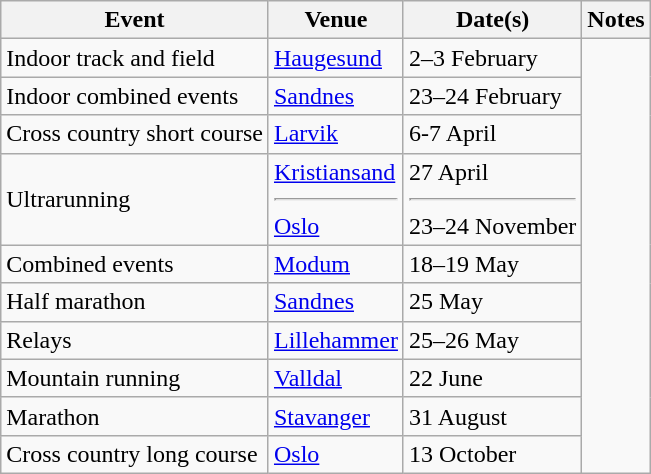<table class=wikitable>
<tr>
<th>Event</th>
<th>Venue</th>
<th>Date(s)</th>
<th>Notes</th>
</tr>
<tr>
<td>Indoor track and field</td>
<td><a href='#'>Haugesund</a></td>
<td>2–3 February</td>
</tr>
<tr>
<td>Indoor combined events</td>
<td><a href='#'>Sandnes</a></td>
<td>23–24 February</td>
</tr>
<tr>
<td>Cross country short course</td>
<td><a href='#'>Larvik</a></td>
<td>6-7 April</td>
</tr>
<tr>
<td>Ultrarunning</td>
<td><a href='#'>Kristiansand</a><hr><a href='#'>Oslo</a></td>
<td>27 April<hr>23–24 November</td>
</tr>
<tr>
<td>Combined events</td>
<td><a href='#'>Modum</a></td>
<td>18–19 May</td>
</tr>
<tr>
<td>Half marathon</td>
<td><a href='#'>Sandnes</a></td>
<td>25 May</td>
</tr>
<tr>
<td>Relays</td>
<td><a href='#'>Lillehammer</a></td>
<td>25–26 May</td>
</tr>
<tr>
<td>Mountain running</td>
<td><a href='#'>Valldal</a></td>
<td>22 June</td>
</tr>
<tr>
<td>Marathon</td>
<td><a href='#'>Stavanger</a></td>
<td>31 August</td>
</tr>
<tr>
<td>Cross country long course</td>
<td><a href='#'>Oslo</a></td>
<td>13 October</td>
</tr>
</table>
